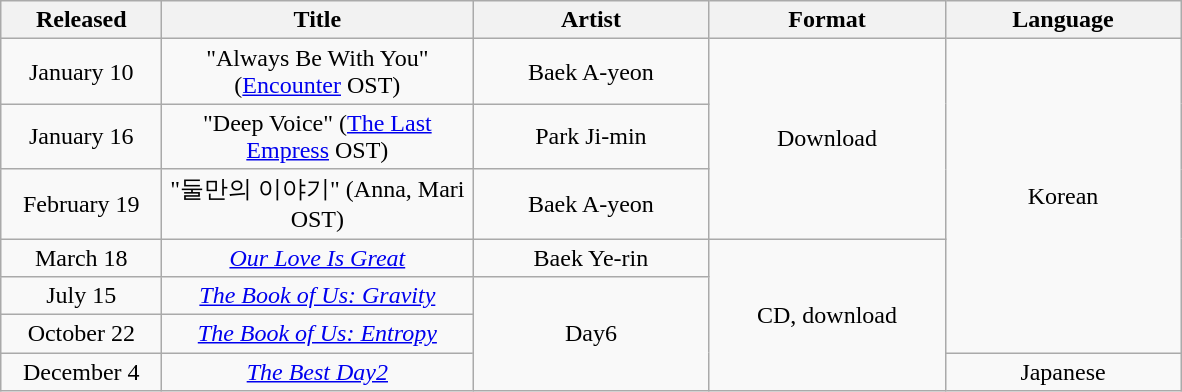<table class="wikitable plainrowheaders" style="text-align:center;">
<tr>
<th width="100">Released</th>
<th width="200">Title</th>
<th width="150">Artist</th>
<th width="150">Format</th>
<th width="150">Language</th>
</tr>
<tr>
<td>January 10</td>
<td>"Always Be With You" (<a href='#'>Encounter</a> OST)</td>
<td>Baek A-yeon</td>
<td rowspan="3">Download</td>
<td rowspan="6">Korean</td>
</tr>
<tr>
<td>January 16</td>
<td>"Deep Voice" (<a href='#'>The Last Empress</a> OST)</td>
<td>Park Ji-min</td>
</tr>
<tr>
<td>February 19</td>
<td>"둘만의 이야기" (Anna, Mari OST)</td>
<td>Baek A-yeon</td>
</tr>
<tr>
<td>March 18</td>
<td><em><a href='#'>Our Love Is Great</a></em></td>
<td>Baek Ye-rin</td>
<td rowspan="4">CD, download</td>
</tr>
<tr>
<td>July 15</td>
<td><em><a href='#'>The Book of Us: Gravity</a></em></td>
<td rowspan=3>Day6</td>
</tr>
<tr>
<td>October 22</td>
<td><em><a href='#'>The Book of Us: Entropy</a></em></td>
</tr>
<tr>
<td>December 4</td>
<td><em><a href='#'>The Best Day2</a></em></td>
<td>Japanese</td>
</tr>
</table>
